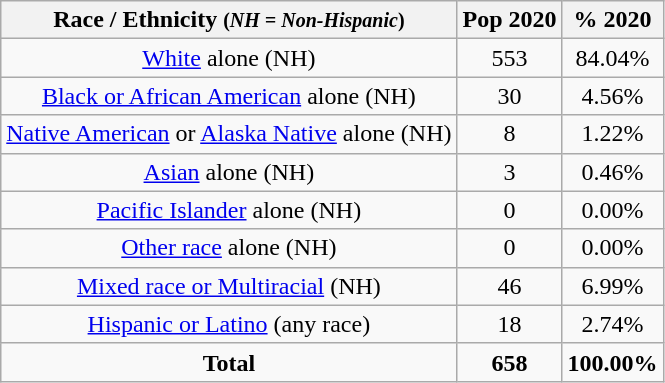<table class="wikitable" style="text-align:center;">
<tr>
<th>Race / Ethnicity <small>(<em>NH = Non-Hispanic</em>)</small></th>
<th>Pop 2020</th>
<th>% 2020</th>
</tr>
<tr>
<td><a href='#'>White</a> alone (NH)</td>
<td>553</td>
<td>84.04%</td>
</tr>
<tr>
<td><a href='#'>Black or African American</a> alone (NH)</td>
<td>30</td>
<td>4.56%</td>
</tr>
<tr>
<td><a href='#'>Native American</a> or <a href='#'>Alaska Native</a> alone (NH)</td>
<td>8</td>
<td>1.22%</td>
</tr>
<tr>
<td><a href='#'>Asian</a> alone (NH)</td>
<td>3</td>
<td>0.46%</td>
</tr>
<tr>
<td><a href='#'>Pacific Islander</a> alone (NH)</td>
<td>0</td>
<td>0.00%</td>
</tr>
<tr>
<td><a href='#'>Other race</a> alone (NH)</td>
<td>0</td>
<td>0.00%</td>
</tr>
<tr>
<td><a href='#'>Mixed race or Multiracial</a> (NH)</td>
<td>46</td>
<td>6.99%</td>
</tr>
<tr>
<td><a href='#'>Hispanic or Latino</a> (any race)</td>
<td>18</td>
<td>2.74%</td>
</tr>
<tr>
<td><strong>Total</strong></td>
<td><strong>658</strong></td>
<td><strong>100.00%</strong></td>
</tr>
</table>
